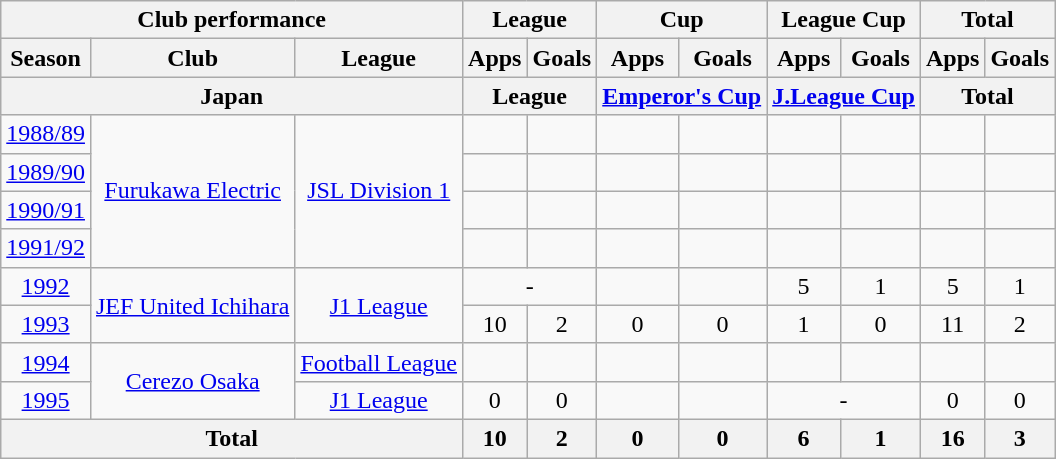<table class="wikitable" style="text-align:center;">
<tr>
<th colspan=3>Club performance</th>
<th colspan=2>League</th>
<th colspan=2>Cup</th>
<th colspan=2>League Cup</th>
<th colspan=2>Total</th>
</tr>
<tr>
<th>Season</th>
<th>Club</th>
<th>League</th>
<th>Apps</th>
<th>Goals</th>
<th>Apps</th>
<th>Goals</th>
<th>Apps</th>
<th>Goals</th>
<th>Apps</th>
<th>Goals</th>
</tr>
<tr>
<th colspan=3>Japan</th>
<th colspan=2>League</th>
<th colspan=2><a href='#'>Emperor's Cup</a></th>
<th colspan=2><a href='#'>J.League Cup</a></th>
<th colspan=2>Total</th>
</tr>
<tr>
<td><a href='#'>1988/89</a></td>
<td rowspan="4"><a href='#'>Furukawa Electric</a></td>
<td rowspan="4"><a href='#'>JSL Division 1</a></td>
<td></td>
<td></td>
<td></td>
<td></td>
<td></td>
<td></td>
<td></td>
<td></td>
</tr>
<tr>
<td><a href='#'>1989/90</a></td>
<td></td>
<td></td>
<td></td>
<td></td>
<td></td>
<td></td>
<td></td>
<td></td>
</tr>
<tr>
<td><a href='#'>1990/91</a></td>
<td></td>
<td></td>
<td></td>
<td></td>
<td></td>
<td></td>
<td></td>
<td></td>
</tr>
<tr>
<td><a href='#'>1991/92</a></td>
<td></td>
<td></td>
<td></td>
<td></td>
<td></td>
<td></td>
<td></td>
<td></td>
</tr>
<tr>
<td><a href='#'>1992</a></td>
<td rowspan="2"><a href='#'>JEF United Ichihara</a></td>
<td rowspan="2"><a href='#'>J1 League</a></td>
<td colspan="2">-</td>
<td></td>
<td></td>
<td>5</td>
<td>1</td>
<td>5</td>
<td>1</td>
</tr>
<tr>
<td><a href='#'>1993</a></td>
<td>10</td>
<td>2</td>
<td>0</td>
<td>0</td>
<td>1</td>
<td>0</td>
<td>11</td>
<td>2</td>
</tr>
<tr>
<td><a href='#'>1994</a></td>
<td rowspan="2"><a href='#'>Cerezo Osaka</a></td>
<td><a href='#'>Football League</a></td>
<td></td>
<td></td>
<td></td>
<td></td>
<td></td>
<td></td>
<td></td>
<td></td>
</tr>
<tr>
<td><a href='#'>1995</a></td>
<td><a href='#'>J1 League</a></td>
<td>0</td>
<td>0</td>
<td></td>
<td></td>
<td colspan="2">-</td>
<td>0</td>
<td>0</td>
</tr>
<tr>
<th colspan=3>Total</th>
<th>10</th>
<th>2</th>
<th>0</th>
<th>0</th>
<th>6</th>
<th>1</th>
<th>16</th>
<th>3</th>
</tr>
</table>
